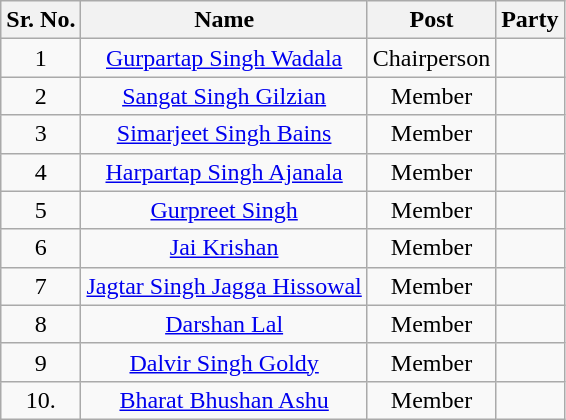<table class="wikitable sortable">
<tr>
<th>Sr. No.</th>
<th>Name</th>
<th>Post</th>
<th colspan="2">Party</th>
</tr>
<tr align="center">
<td>1</td>
<td><a href='#'>Gurpartap Singh Wadala</a></td>
<td>Chairperson</td>
<td></td>
</tr>
<tr align="center">
<td>2</td>
<td><a href='#'>Sangat Singh Gilzian</a></td>
<td>Member</td>
<td></td>
</tr>
<tr align="center">
<td>3</td>
<td><a href='#'>Simarjeet Singh Bains</a></td>
<td>Member</td>
<td></td>
</tr>
<tr align="center">
<td>4</td>
<td><a href='#'>Harpartap Singh Ajanala</a></td>
<td>Member</td>
<td></td>
</tr>
<tr align="center">
<td>5</td>
<td><a href='#'>Gurpreet Singh</a></td>
<td>Member</td>
<td></td>
</tr>
<tr align="center">
<td>6</td>
<td><a href='#'>Jai Krishan</a></td>
<td>Member</td>
<td></td>
</tr>
<tr align="center">
<td>7</td>
<td><a href='#'>Jagtar Singh Jagga Hissowal</a></td>
<td>Member</td>
<td></td>
</tr>
<tr align="center">
<td>8</td>
<td><a href='#'>Darshan Lal</a></td>
<td>Member</td>
<td></td>
</tr>
<tr align="center">
<td>9</td>
<td><a href='#'>Dalvir Singh Goldy</a></td>
<td>Member</td>
<td></td>
</tr>
<tr align="center">
<td>10.</td>
<td><a href='#'>Bharat Bhushan Ashu</a></td>
<td>Member</td>
<td></td>
</tr>
</table>
